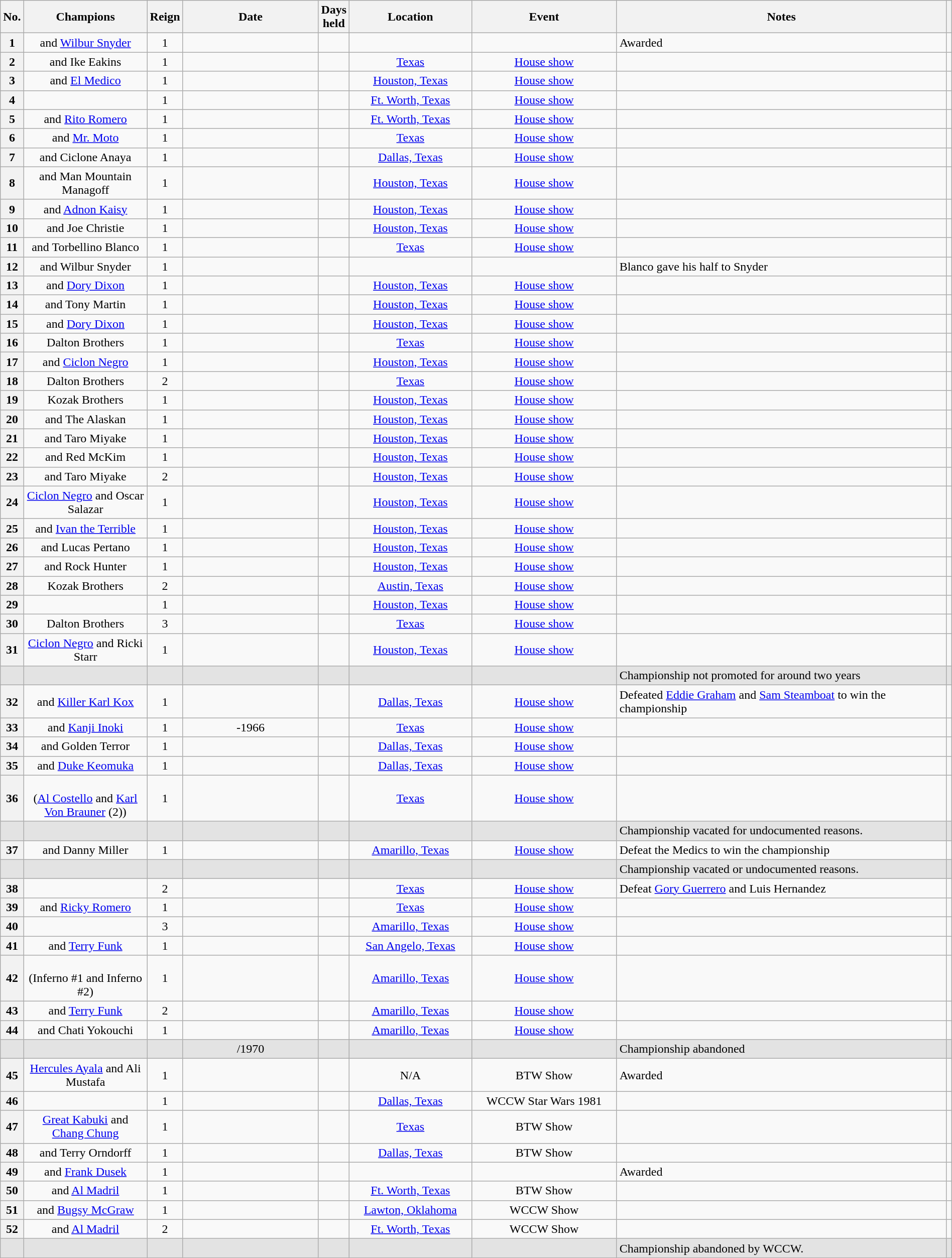<table class="wikitable sortable" style="text-align: center" width=100%>
<tr>
<th width=0 data-sort-type="number">No.</th>
<th width=14%>Champions</th>
<th width=0>Reign</th>
<th width=16%>Date</th>
<th width=0 data-sort-type="number">Days held</th>
<th width=14%>Location</th>
<th width=17%>Event</th>
<th width=51% class="unsortable">Notes</th>
<th width=0 class="unsortable" scope="col"></th>
</tr>
<tr>
<th scope=row>1</th>
<td> and <a href='#'>Wilbur Snyder</a></td>
<td>1</td>
<td></td>
<td></td>
<td></td>
<td></td>
<td align=left>Awarded</td>
<td></td>
</tr>
<tr>
<th scope=row>2</th>
<td> and Ike Eakins</td>
<td>1</td>
<td></td>
<td></td>
<td><a href='#'>Texas</a></td>
<td><a href='#'>House show</a></td>
<td> </td>
<td></td>
</tr>
<tr>
<th scope=row>3</th>
<td> and <a href='#'>El Medico</a></td>
<td>1</td>
<td></td>
<td></td>
<td><a href='#'>Houston, Texas</a></td>
<td><a href='#'>House show</a></td>
<td> </td>
<td></td>
</tr>
<tr>
<th scope=row>4</th>
<td><br></td>
<td>1</td>
<td></td>
<td></td>
<td><a href='#'>Ft. Worth, Texas</a></td>
<td><a href='#'>House show</a></td>
<td> </td>
<td></td>
</tr>
<tr>
<th scope=row>5</th>
<td>  and <a href='#'>Rito Romero</a></td>
<td>1</td>
<td></td>
<td></td>
<td><a href='#'>Ft. Worth, Texas</a></td>
<td><a href='#'>House show</a></td>
<td> </td>
<td></td>
</tr>
<tr>
<th scope=row>6</th>
<td> and <a href='#'>Mr. Moto</a></td>
<td>1</td>
<td></td>
<td></td>
<td><a href='#'>Texas</a></td>
<td><a href='#'>House show</a></td>
<td> </td>
<td></td>
</tr>
<tr>
<th scope=row>7</th>
<td>  and Ciclone Anaya</td>
<td>1</td>
<td></td>
<td></td>
<td><a href='#'>Dallas, Texas</a></td>
<td><a href='#'>House show</a></td>
<td> </td>
<td></td>
</tr>
<tr>
<th scope=row>8</th>
<td> and Man Mountain Managoff</td>
<td>1</td>
<td></td>
<td></td>
<td><a href='#'>Houston, Texas</a></td>
<td><a href='#'>House show</a></td>
<td> </td>
<td></td>
</tr>
<tr>
<th scope=row>9</th>
<td> and <a href='#'>Adnon Kaisy</a></td>
<td>1</td>
<td></td>
<td></td>
<td><a href='#'>Houston, Texas</a></td>
<td><a href='#'>House show</a></td>
<td> </td>
<td></td>
</tr>
<tr>
<th scope=row>10</th>
<td> and Joe Christie </td>
<td>1</td>
<td></td>
<td></td>
<td><a href='#'>Houston, Texas</a></td>
<td><a href='#'>House show</a></td>
<td> </td>
<td></td>
</tr>
<tr>
<th scope=row>11</th>
<td>  and Torbellino Blanco</td>
<td>1</td>
<td></td>
<td></td>
<td><a href='#'>Texas</a></td>
<td><a href='#'>House show</a></td>
<td> </td>
<td></td>
</tr>
<tr>
<th scope=row>12</th>
<td>  and Wilbur Snyder</td>
<td>1</td>
<td></td>
<td></td>
<td></td>
<td></td>
<td align=left>Blanco gave his half to Snyder</td>
<td></td>
</tr>
<tr>
<th scope=row>13</th>
<td>  and <a href='#'>Dory Dixon</a></td>
<td>1</td>
<td></td>
<td></td>
<td><a href='#'>Houston, Texas</a></td>
<td><a href='#'>House show</a></td>
<td> </td>
<td></td>
</tr>
<tr>
<th scope=row>14</th>
<td>  and Tony Martin</td>
<td>1</td>
<td></td>
<td></td>
<td><a href='#'>Houston, Texas</a></td>
<td><a href='#'>House show</a></td>
<td> </td>
<td></td>
</tr>
<tr>
<th scope=row>15</th>
<td>  and <a href='#'>Dory Dixon</a> </td>
<td>1</td>
<td></td>
<td></td>
<td><a href='#'>Houston, Texas</a></td>
<td><a href='#'>House show</a></td>
<td> </td>
<td></td>
</tr>
<tr>
<th scope=row>16</th>
<td>Dalton Brothers<br></td>
<td>1</td>
<td></td>
<td></td>
<td><a href='#'>Texas</a></td>
<td><a href='#'>House show</a></td>
<td> </td>
<td></td>
</tr>
<tr>
<th scope=row>17</th>
<td>  and <a href='#'>Ciclon Negro</a></td>
<td>1</td>
<td></td>
<td></td>
<td><a href='#'>Houston, Texas</a></td>
<td><a href='#'>House show</a></td>
<td> </td>
<td></td>
</tr>
<tr>
<th scope=row>18</th>
<td>Dalton Brothers<br></td>
<td>2</td>
<td></td>
<td></td>
<td><a href='#'>Texas</a></td>
<td><a href='#'>House show</a></td>
<td> </td>
<td></td>
</tr>
<tr>
<th scope=row>19</th>
<td>Kozak Brothers<br></td>
<td>1</td>
<td></td>
<td></td>
<td><a href='#'>Houston, Texas</a></td>
<td><a href='#'>House show</a></td>
<td> </td>
<td></td>
</tr>
<tr>
<th scope=row>20</th>
<td> and The Alaskan</td>
<td>1</td>
<td></td>
<td></td>
<td><a href='#'>Houston, Texas</a></td>
<td><a href='#'>House show</a></td>
<td> </td>
<td></td>
</tr>
<tr>
<th scope=row>21</th>
<td>  and Taro Miyake</td>
<td>1</td>
<td></td>
<td></td>
<td><a href='#'>Houston, Texas</a></td>
<td><a href='#'>House show</a></td>
<td> </td>
<td></td>
</tr>
<tr>
<th scope=row>22</th>
<td> and Red McKim</td>
<td>1</td>
<td></td>
<td></td>
<td><a href='#'>Houston, Texas</a></td>
<td><a href='#'>House show</a></td>
<td> </td>
<td></td>
</tr>
<tr>
<th scope=row>23</th>
<td>  and Taro Miyake</td>
<td>2</td>
<td></td>
<td></td>
<td><a href='#'>Houston, Texas</a></td>
<td><a href='#'>House show</a></td>
<td> </td>
<td></td>
</tr>
<tr>
<th scope=row>24</th>
<td><a href='#'>Ciclon Negro</a>  and Oscar Salazar</td>
<td>1</td>
<td></td>
<td></td>
<td><a href='#'>Houston, Texas</a></td>
<td><a href='#'>House show</a></td>
<td> </td>
<td></td>
</tr>
<tr>
<th scope=row>25</th>
<td> and <a href='#'>Ivan the Terrible</a></td>
<td>1</td>
<td></td>
<td></td>
<td><a href='#'>Houston, Texas</a></td>
<td><a href='#'>House show</a></td>
<td> </td>
<td></td>
</tr>
<tr>
<th scope=row>26</th>
<td> and Lucas Pertano</td>
<td>1</td>
<td></td>
<td></td>
<td><a href='#'>Houston, Texas</a></td>
<td><a href='#'>House show</a></td>
<td> </td>
<td></td>
</tr>
<tr>
<th scope=row>27</th>
<td> and Rock Hunter</td>
<td>1</td>
<td></td>
<td></td>
<td><a href='#'>Houston, Texas</a></td>
<td><a href='#'>House show</a></td>
<td> </td>
<td></td>
</tr>
<tr>
<th scope=row>28</th>
<td>Kozak Brothers<br></td>
<td>2</td>
<td></td>
<td></td>
<td><a href='#'>Austin, Texas</a></td>
<td><a href='#'>House show</a></td>
<td> </td>
<td></td>
</tr>
<tr>
<th scope=row>29</th>
<td><br></td>
<td>1</td>
<td></td>
<td></td>
<td><a href='#'>Houston, Texas</a></td>
<td><a href='#'>House show</a></td>
<td> </td>
<td></td>
</tr>
<tr>
<th scope=row>30</th>
<td>Dalton Brothers<br></td>
<td>3</td>
<td></td>
<td></td>
<td><a href='#'>Texas</a></td>
<td><a href='#'>House show</a></td>
<td> </td>
<td></td>
</tr>
<tr>
<th scope=row>31</th>
<td><a href='#'>Ciclon Negro</a>  and Ricki Starr</td>
<td>1</td>
<td></td>
<td></td>
<td><a href='#'>Houston, Texas</a></td>
<td><a href='#'>House show</a></td>
<td> </td>
<td></td>
</tr>
<tr style="background-color:#e3e3e3">
<td></td>
<td></td>
<td></td>
<td></td>
<td></td>
<td></td>
<td></td>
<td align=left>Championship not promoted for around two years</td>
<td></td>
</tr>
<tr>
<th scope=row>32</th>
<td> and <a href='#'>Killer Karl Kox</a></td>
<td>1</td>
<td></td>
<td></td>
<td><a href='#'>Dallas, Texas</a></td>
<td><a href='#'>House show</a></td>
<td align=left>Defeated <a href='#'>Eddie Graham</a> and <a href='#'>Sam Steamboat</a> to win the championship</td>
<td></td>
</tr>
<tr>
<th scope=row>33</th>
<td>  and <a href='#'>Kanji Inoki</a></td>
<td>1</td>
<td>-1966</td>
<td></td>
<td><a href='#'>Texas</a></td>
<td><a href='#'>House show</a></td>
<td> </td>
<td></td>
</tr>
<tr>
<th scope=row>34</th>
<td> and Golden Terror</td>
<td>1</td>
<td></td>
<td></td>
<td><a href='#'>Dallas, Texas</a></td>
<td><a href='#'>House show</a></td>
<td> </td>
<td></td>
</tr>
<tr>
<th scope=row>35</th>
<td>  and <a href='#'>Duke Keomuka</a> </td>
<td>1</td>
<td></td>
<td></td>
<td><a href='#'>Dallas, Texas</a></td>
<td><a href='#'>House show</a></td>
<td> </td>
<td></td>
</tr>
<tr>
<th scope=row>36</th>
<td><br>(<a href='#'>Al Costello</a> and <a href='#'>Karl Von Brauner</a> (2))</td>
<td>1</td>
<td></td>
<td></td>
<td><a href='#'>Texas</a></td>
<td><a href='#'>House show</a></td>
<td> </td>
<td></td>
</tr>
<tr style="background-color:#e3e3e3">
<td></td>
<td></td>
<td></td>
<td></td>
<td></td>
<td></td>
<td></td>
<td align=left>Championship vacated for undocumented reasons.</td>
<td></td>
</tr>
<tr>
<th scope=row>37</th>
<td>  and Danny Miller</td>
<td>1</td>
<td></td>
<td></td>
<td><a href='#'>Amarillo, Texas</a></td>
<td><a href='#'>House show</a></td>
<td align=left>Defeat the Medics to win the championship</td>
<td></td>
</tr>
<tr style="background-color:#e3e3e3">
<td></td>
<td></td>
<td></td>
<td></td>
<td></td>
<td></td>
<td></td>
<td align=left>Championship vacated or undocumented reasons.</td>
<td></td>
</tr>
<tr>
<th scope=row>38</th>
<td><br></td>
<td>2</td>
<td></td>
<td></td>
<td><a href='#'>Texas</a></td>
<td><a href='#'>House show</a></td>
<td align=left>Defeat <a href='#'>Gory Guerrero</a> and Luis Hernandez</td>
<td></td>
</tr>
<tr>
<th scope=row>39</th>
<td> and <a href='#'>Ricky Romero</a></td>
<td>1</td>
<td></td>
<td></td>
<td><a href='#'>Texas</a></td>
<td><a href='#'>House show</a></td>
<td> </td>
<td></td>
</tr>
<tr>
<th scope=row>40</th>
<td><br></td>
<td>3</td>
<td></td>
<td></td>
<td><a href='#'>Amarillo, Texas</a></td>
<td><a href='#'>House show</a></td>
<td> </td>
<td></td>
</tr>
<tr>
<th scope=row>41</th>
<td> and <a href='#'>Terry Funk</a></td>
<td>1</td>
<td></td>
<td></td>
<td><a href='#'>San Angelo, Texas</a></td>
<td><a href='#'>House show</a></td>
<td> </td>
<td></td>
</tr>
<tr>
<th scope=row>42</th>
<td><br>(Inferno #1 and Inferno #2)</td>
<td>1</td>
<td></td>
<td></td>
<td><a href='#'>Amarillo, Texas</a></td>
<td><a href='#'>House show</a></td>
<td> </td>
<td></td>
</tr>
<tr>
<th scope=row>43</th>
<td> and <a href='#'>Terry Funk</a></td>
<td>2</td>
<td></td>
<td></td>
<td><a href='#'>Amarillo, Texas</a></td>
<td><a href='#'>House show</a></td>
<td> </td>
<td></td>
</tr>
<tr>
<th scope=row>44</th>
<td> and Chati Yokouchi</td>
<td>1</td>
<td></td>
<td></td>
<td><a href='#'>Amarillo, Texas</a></td>
<td><a href='#'>House show</a></td>
<td> </td>
<td></td>
</tr>
<tr style="background-color:#e3e3e3">
<td></td>
<td></td>
<td></td>
<td>/1970</td>
<td></td>
<td></td>
<td></td>
<td align=left>Championship abandoned</td>
<td></td>
</tr>
<tr>
<th scope=row>45</th>
<td><a href='#'>Hercules Ayala</a> and Ali Mustafa</td>
<td>1</td>
<td></td>
<td></td>
<td>N/A</td>
<td>BTW Show</td>
<td align=left>Awarded</td>
<td></td>
</tr>
<tr>
<th scope=row>46</th>
<td><br></td>
<td>1</td>
<td></td>
<td></td>
<td><a href='#'>Dallas, Texas</a></td>
<td>WCCW Star Wars 1981</td>
<td> </td>
<td></td>
</tr>
<tr>
<th scope=row>47</th>
<td><a href='#'>Great Kabuki</a> and <a href='#'>Chang Chung</a></td>
<td>1</td>
<td></td>
<td></td>
<td><a href='#'>Texas</a></td>
<td>BTW Show</td>
<td> </td>
<td></td>
</tr>
<tr>
<th scope=row>48</th>
<td> and Terry Orndorff</td>
<td>1</td>
<td></td>
<td></td>
<td><a href='#'>Dallas, Texas</a></td>
<td>BTW Show</td>
<td> </td>
<td></td>
</tr>
<tr>
<th scope=row>49</th>
<td> and <a href='#'>Frank Dusek</a></td>
<td>1</td>
<td></td>
<td></td>
<td></td>
<td></td>
<td align=left>Awarded</td>
<td></td>
</tr>
<tr>
<th scope=row>50</th>
<td>  and <a href='#'>Al Madril</a></td>
<td>1</td>
<td></td>
<td></td>
<td><a href='#'>Ft. Worth, Texas</a></td>
<td>BTW Show</td>
<td> </td>
<td></td>
</tr>
<tr>
<th scope=row>51</th>
<td>  and <a href='#'>Bugsy McGraw</a></td>
<td>1</td>
<td></td>
<td></td>
<td><a href='#'>Lawton, Oklahoma</a></td>
<td>WCCW Show</td>
<td> </td>
<td></td>
</tr>
<tr>
<th scope=row>52</th>
<td>  and <a href='#'>Al Madril</a></td>
<td>2</td>
<td></td>
<td></td>
<td><a href='#'>Ft. Worth, Texas</a></td>
<td>WCCW Show</td>
<td> </td>
<td></td>
</tr>
<tr style="background-color:#e3e3e3">
<td></td>
<td></td>
<td></td>
<td></td>
<td></td>
<td></td>
<td></td>
<td align=left>Championship abandoned by WCCW.</td>
<td></td>
</tr>
</table>
